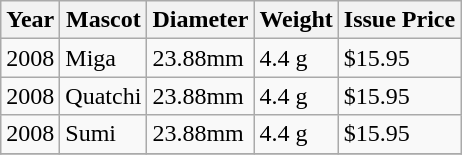<table class="wikitable">
<tr>
<th>Year</th>
<th>Mascot</th>
<th>Diameter</th>
<th>Weight</th>
<th>Issue Price</th>
</tr>
<tr>
<td>2008</td>
<td>Miga</td>
<td>23.88mm</td>
<td>4.4 g</td>
<td>$15.95</td>
</tr>
<tr>
<td>2008</td>
<td>Quatchi</td>
<td>23.88mm</td>
<td>4.4 g</td>
<td>$15.95</td>
</tr>
<tr>
<td>2008</td>
<td>Sumi</td>
<td>23.88mm</td>
<td>4.4 g</td>
<td>$15.95</td>
</tr>
<tr>
</tr>
</table>
